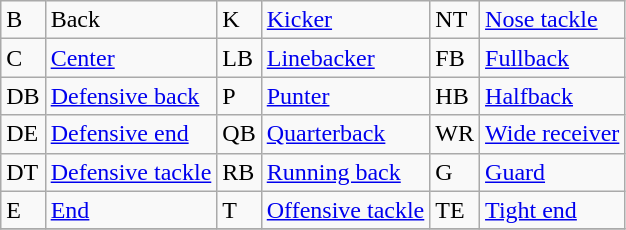<table class="wikitable">
<tr>
<td>B</td>
<td>Back</td>
<td>K</td>
<td><a href='#'>Kicker</a></td>
<td>NT</td>
<td><a href='#'>Nose tackle</a></td>
</tr>
<tr>
<td>C</td>
<td><a href='#'>Center</a></td>
<td>LB</td>
<td><a href='#'>Linebacker</a></td>
<td>FB</td>
<td><a href='#'>Fullback</a></td>
</tr>
<tr>
<td>DB</td>
<td><a href='#'>Defensive back</a></td>
<td>P</td>
<td><a href='#'>Punter</a></td>
<td>HB</td>
<td><a href='#'>Halfback</a></td>
</tr>
<tr>
<td>DE</td>
<td><a href='#'>Defensive end</a></td>
<td>QB</td>
<td><a href='#'>Quarterback</a></td>
<td>WR</td>
<td><a href='#'>Wide receiver</a></td>
</tr>
<tr>
<td>DT</td>
<td><a href='#'>Defensive tackle</a></td>
<td>RB</td>
<td><a href='#'>Running back</a></td>
<td>G</td>
<td><a href='#'>Guard</a></td>
</tr>
<tr>
<td>E</td>
<td><a href='#'>End</a></td>
<td>T</td>
<td><a href='#'>Offensive tackle</a></td>
<td>TE</td>
<td><a href='#'>Tight end</a></td>
</tr>
<tr>
</tr>
</table>
